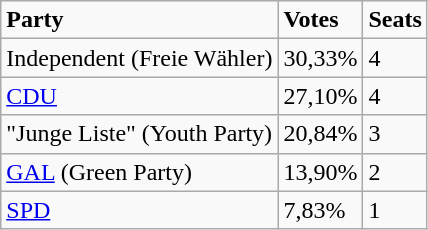<table class="wikitable">
<tr>
<td><strong>Party</strong></td>
<td><strong>Votes</strong></td>
<td><strong>Seats</strong></td>
</tr>
<tr>
<td>Independent (Freie Wähler)</td>
<td>30,33%</td>
<td>4</td>
</tr>
<tr>
<td><a href='#'>CDU</a></td>
<td>27,10%</td>
<td>4</td>
</tr>
<tr>
<td>"Junge Liste" (Youth Party)</td>
<td>20,84%</td>
<td>3</td>
</tr>
<tr>
<td><a href='#'>GAL</a> (Green Party)</td>
<td>13,90%</td>
<td>2</td>
</tr>
<tr>
<td><a href='#'>SPD</a></td>
<td>7,83%</td>
<td>1</td>
</tr>
</table>
